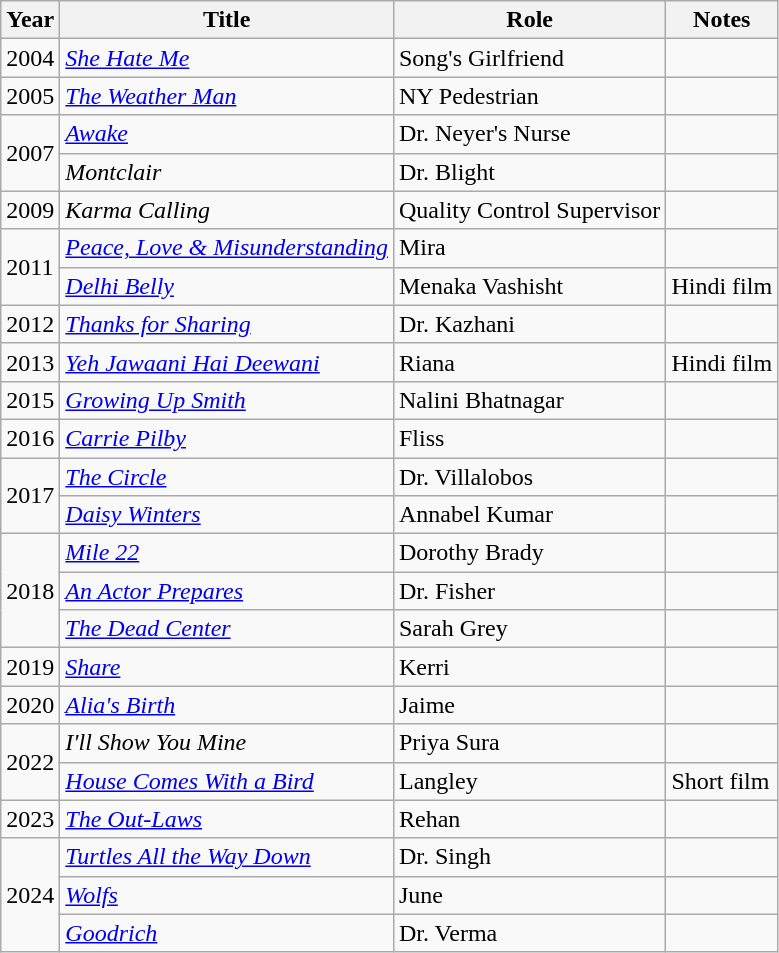<table class="wikitable sortable">
<tr>
<th>Year</th>
<th>Title</th>
<th>Role</th>
<th class="unsortable">Notes</th>
</tr>
<tr>
<td>2004</td>
<td><em><a href='#'>She Hate Me</a></em></td>
<td>Song's Girlfriend</td>
<td></td>
</tr>
<tr>
<td>2005</td>
<td><em><a href='#'>The Weather Man</a></em></td>
<td>NY Pedestrian</td>
<td></td>
</tr>
<tr>
<td rowspan="2">2007</td>
<td><em><a href='#'>Awake</a></em></td>
<td>Dr. Neyer's Nurse</td>
<td></td>
</tr>
<tr>
<td><em>Montclair</em></td>
<td>Dr. Blight</td>
<td></td>
</tr>
<tr>
<td>2009</td>
<td><em>Karma Calling</em></td>
<td>Quality Control Supervisor</td>
<td></td>
</tr>
<tr>
<td rowspan="2">2011</td>
<td><em><a href='#'>Peace, Love & Misunderstanding</a></em></td>
<td>Mira</td>
<td></td>
</tr>
<tr>
<td><em><a href='#'>Delhi Belly</a></em></td>
<td>Menaka Vashisht</td>
<td>Hindi film</td>
</tr>
<tr>
<td>2012</td>
<td><em><a href='#'>Thanks for Sharing</a></em></td>
<td>Dr. Kazhani</td>
<td></td>
</tr>
<tr>
<td>2013</td>
<td><em><a href='#'>Yeh Jawaani Hai Deewani</a></em></td>
<td>Riana</td>
<td>Hindi film</td>
</tr>
<tr>
<td>2015</td>
<td><em><a href='#'>Growing Up Smith</a></em></td>
<td>Nalini Bhatnagar</td>
<td></td>
</tr>
<tr>
<td>2016</td>
<td><em><a href='#'>Carrie Pilby</a></em></td>
<td>Fliss</td>
<td></td>
</tr>
<tr>
<td rowspan="2">2017</td>
<td><em><a href='#'>The Circle</a></em></td>
<td>Dr. Villalobos</td>
<td></td>
</tr>
<tr>
<td><em><a href='#'>Daisy Winters</a></em></td>
<td>Annabel Kumar</td>
<td></td>
</tr>
<tr>
<td rowspan="3">2018</td>
<td><em><a href='#'>Mile 22</a></em></td>
<td>Dorothy Brady</td>
<td></td>
</tr>
<tr>
<td><em><a href='#'>An Actor Prepares</a></em></td>
<td>Dr. Fisher</td>
<td></td>
</tr>
<tr>
<td><em><a href='#'>The Dead Center</a></em></td>
<td>Sarah Grey</td>
<td></td>
</tr>
<tr>
<td>2019</td>
<td><em><a href='#'>Share</a></em></td>
<td>Kerri</td>
<td></td>
</tr>
<tr>
<td>2020</td>
<td><em><a href='#'>Alia's Birth</a></em></td>
<td>Jaime</td>
<td></td>
</tr>
<tr>
<td rowspan="2">2022</td>
<td><em>I'll Show You Mine</em></td>
<td>Priya Sura</td>
<td></td>
</tr>
<tr>
<td><em><a href='#'>House Comes With a Bird</a></em></td>
<td>Langley</td>
<td>Short film</td>
</tr>
<tr>
<td>2023</td>
<td><em><a href='#'>The Out-Laws</a></em></td>
<td>Rehan</td>
<td></td>
</tr>
<tr>
<td rowspan="3">2024</td>
<td><em><a href='#'>Turtles All the Way Down</a></em></td>
<td>Dr. Singh</td>
<td></td>
</tr>
<tr>
<td><em><a href='#'>Wolfs</a></em></td>
<td>June</td>
<td></td>
</tr>
<tr>
<td><em><a href='#'>Goodrich</a></em></td>
<td>Dr. Verma</td>
<td></td>
</tr>
</table>
